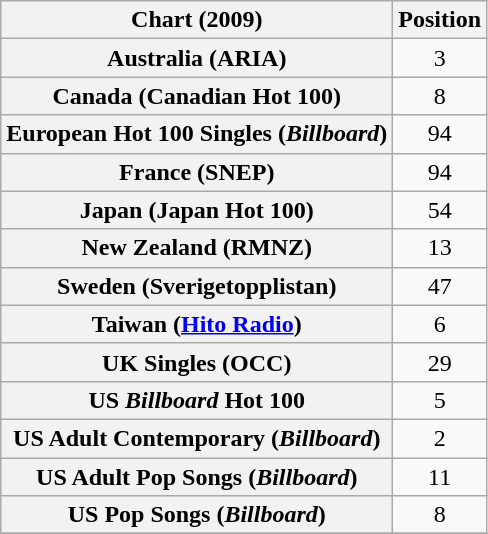<table class="wikitable sortable plainrowheaders" style="text-align:center">
<tr>
<th scope="col">Chart (2009)</th>
<th scope="col">Position</th>
</tr>
<tr>
<th scope="row">Australia (ARIA)</th>
<td>3</td>
</tr>
<tr>
<th scope="row">Canada (Canadian Hot 100)</th>
<td>8</td>
</tr>
<tr>
<th scope="row">European Hot 100 Singles (<em>Billboard</em>)</th>
<td>94</td>
</tr>
<tr>
<th scope="row">France (SNEP)</th>
<td>94</td>
</tr>
<tr>
<th scope="row">Japan (Japan Hot 100)</th>
<td>54</td>
</tr>
<tr>
<th scope="row">New Zealand (RMNZ)</th>
<td>13</td>
</tr>
<tr>
<th scope="row">Sweden (Sverigetopplistan)</th>
<td>47</td>
</tr>
<tr>
<th scope="row">Taiwan (<a href='#'>Hito Radio</a>)</th>
<td style="text-align:center;">6</td>
</tr>
<tr>
<th scope="row">UK Singles (OCC)</th>
<td>29</td>
</tr>
<tr>
<th scope="row">US <em>Billboard</em> Hot 100</th>
<td>5</td>
</tr>
<tr>
<th scope="row">US Adult Contemporary (<em>Billboard</em>)</th>
<td>2</td>
</tr>
<tr>
<th scope="row">US Adult Pop Songs (<em>Billboard</em>)</th>
<td>11</td>
</tr>
<tr>
<th scope="row">US Pop Songs (<em>Billboard</em>)</th>
<td>8</td>
</tr>
<tr>
</tr>
</table>
